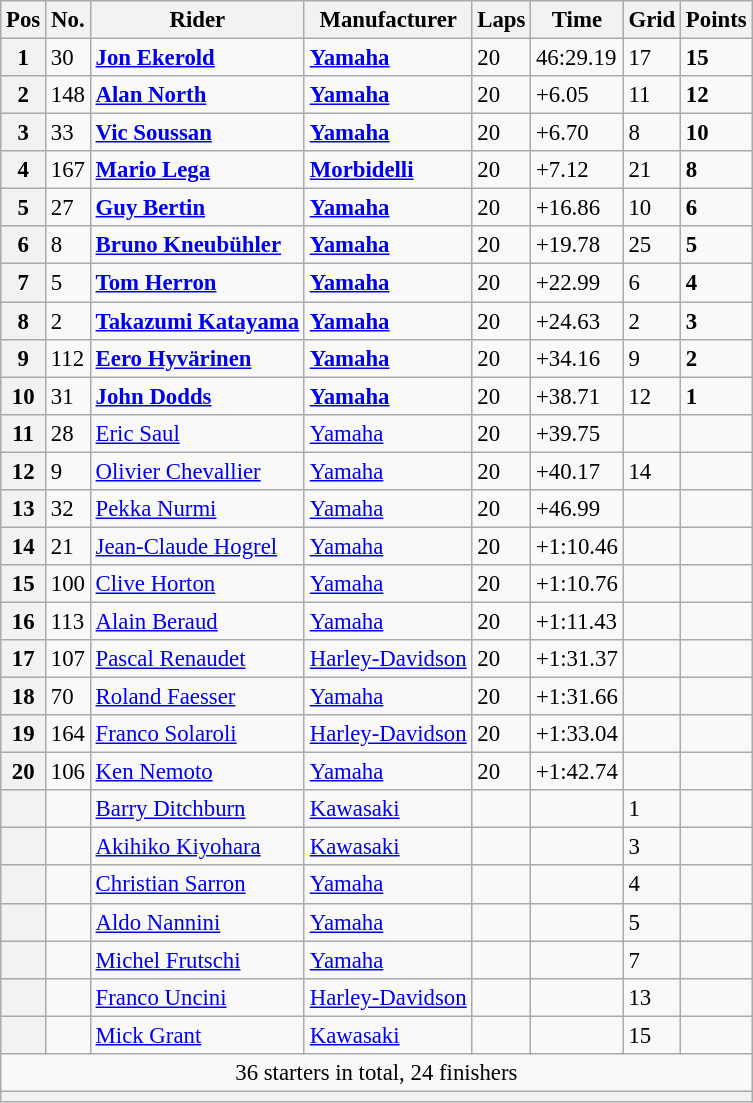<table class="wikitable" style="font-size: 95%;">
<tr>
<th>Pos</th>
<th>No.</th>
<th>Rider</th>
<th>Manufacturer</th>
<th>Laps</th>
<th>Time</th>
<th>Grid</th>
<th>Points</th>
</tr>
<tr>
<th>1</th>
<td>30</td>
<td> <strong><a href='#'>Jon Ekerold</a></strong></td>
<td><strong><a href='#'>Yamaha</a></strong></td>
<td>20</td>
<td>46:29.19</td>
<td>17</td>
<td><strong>15</strong></td>
</tr>
<tr>
<th>2</th>
<td>148</td>
<td> <strong><a href='#'>Alan North</a></strong></td>
<td><strong><a href='#'>Yamaha</a></strong></td>
<td>20</td>
<td>+6.05</td>
<td>11</td>
<td><strong>12</strong></td>
</tr>
<tr>
<th>3</th>
<td>33</td>
<td> <strong><a href='#'>Vic Soussan</a></strong></td>
<td><strong><a href='#'>Yamaha</a></strong></td>
<td>20</td>
<td>+6.70</td>
<td>8</td>
<td><strong>10</strong></td>
</tr>
<tr>
<th>4</th>
<td>167</td>
<td> <strong><a href='#'>Mario Lega</a></strong></td>
<td><strong><a href='#'>Morbidelli</a></strong></td>
<td>20</td>
<td>+7.12</td>
<td>21</td>
<td><strong>8</strong></td>
</tr>
<tr>
<th>5</th>
<td>27</td>
<td> <strong><a href='#'>Guy Bertin</a></strong></td>
<td><strong><a href='#'>Yamaha</a></strong></td>
<td>20</td>
<td>+16.86</td>
<td>10</td>
<td><strong>6</strong></td>
</tr>
<tr>
<th>6</th>
<td>8</td>
<td> <strong><a href='#'>Bruno Kneubühler</a></strong></td>
<td><strong><a href='#'>Yamaha</a></strong></td>
<td>20</td>
<td>+19.78</td>
<td>25</td>
<td><strong>5</strong></td>
</tr>
<tr>
<th>7</th>
<td>5</td>
<td> <strong><a href='#'>Tom Herron</a></strong></td>
<td><strong><a href='#'>Yamaha</a></strong></td>
<td>20</td>
<td>+22.99</td>
<td>6</td>
<td><strong>4</strong></td>
</tr>
<tr>
<th>8</th>
<td>2</td>
<td> <strong><a href='#'>Takazumi Katayama</a></strong></td>
<td><strong><a href='#'>Yamaha</a></strong></td>
<td>20</td>
<td>+24.63</td>
<td>2</td>
<td><strong>3</strong></td>
</tr>
<tr>
<th>9</th>
<td>112</td>
<td> <strong><a href='#'>Eero Hyvärinen</a></strong></td>
<td><strong><a href='#'>Yamaha</a></strong></td>
<td>20</td>
<td>+34.16</td>
<td>9</td>
<td><strong>2</strong></td>
</tr>
<tr>
<th>10</th>
<td>31</td>
<td> <strong><a href='#'>John Dodds</a></strong></td>
<td><strong><a href='#'>Yamaha</a></strong></td>
<td>20</td>
<td>+38.71</td>
<td>12</td>
<td><strong>1</strong></td>
</tr>
<tr>
<th>11</th>
<td>28</td>
<td> <a href='#'>Eric Saul</a></td>
<td><a href='#'>Yamaha</a></td>
<td>20</td>
<td>+39.75</td>
<td></td>
<td></td>
</tr>
<tr>
<th>12</th>
<td>9</td>
<td> <a href='#'>Olivier Chevallier</a></td>
<td><a href='#'>Yamaha</a></td>
<td>20</td>
<td>+40.17</td>
<td>14</td>
<td></td>
</tr>
<tr>
<th>13</th>
<td>32</td>
<td> <a href='#'>Pekka Nurmi</a></td>
<td><a href='#'>Yamaha</a></td>
<td>20</td>
<td>+46.99</td>
<td></td>
<td></td>
</tr>
<tr>
<th>14</th>
<td>21</td>
<td> <a href='#'>Jean-Claude Hogrel</a></td>
<td><a href='#'>Yamaha</a></td>
<td>20</td>
<td>+1:10.46</td>
<td></td>
<td></td>
</tr>
<tr>
<th>15</th>
<td>100</td>
<td> <a href='#'>Clive Horton</a></td>
<td><a href='#'>Yamaha</a></td>
<td>20</td>
<td>+1:10.76</td>
<td></td>
<td></td>
</tr>
<tr>
<th>16</th>
<td>113</td>
<td> <a href='#'>Alain Beraud</a></td>
<td><a href='#'>Yamaha</a></td>
<td>20</td>
<td>+1:11.43</td>
<td></td>
<td></td>
</tr>
<tr>
<th>17</th>
<td>107</td>
<td> <a href='#'>Pascal Renaudet</a></td>
<td><a href='#'>Harley-Davidson</a></td>
<td>20</td>
<td>+1:31.37</td>
<td></td>
<td></td>
</tr>
<tr>
<th>18</th>
<td>70</td>
<td> <a href='#'>Roland Faesser</a></td>
<td><a href='#'>Yamaha</a></td>
<td>20</td>
<td>+1:31.66</td>
<td></td>
<td></td>
</tr>
<tr>
<th>19</th>
<td>164</td>
<td> <a href='#'>Franco Solaroli</a></td>
<td><a href='#'>Harley-Davidson</a></td>
<td>20</td>
<td>+1:33.04</td>
<td></td>
<td></td>
</tr>
<tr>
<th>20</th>
<td>106</td>
<td> <a href='#'>Ken Nemoto</a></td>
<td><a href='#'>Yamaha</a></td>
<td>20</td>
<td>+1:42.74</td>
<td></td>
<td></td>
</tr>
<tr>
<th></th>
<td></td>
<td> <a href='#'>Barry Ditchburn</a></td>
<td><a href='#'>Kawasaki</a></td>
<td></td>
<td></td>
<td>1</td>
<td></td>
</tr>
<tr>
<th></th>
<td></td>
<td> <a href='#'>Akihiko Kiyohara</a></td>
<td><a href='#'>Kawasaki</a></td>
<td></td>
<td></td>
<td>3</td>
<td></td>
</tr>
<tr>
<th></th>
<td></td>
<td> <a href='#'>Christian Sarron</a></td>
<td><a href='#'>Yamaha</a></td>
<td></td>
<td></td>
<td>4</td>
<td></td>
</tr>
<tr>
<th></th>
<td></td>
<td> <a href='#'>Aldo Nannini</a></td>
<td><a href='#'>Yamaha</a></td>
<td></td>
<td></td>
<td>5</td>
<td></td>
</tr>
<tr>
<th></th>
<td></td>
<td> <a href='#'>Michel Frutschi</a></td>
<td><a href='#'>Yamaha</a></td>
<td></td>
<td></td>
<td>7</td>
<td></td>
</tr>
<tr>
<th></th>
<td></td>
<td> <a href='#'>Franco Uncini</a></td>
<td><a href='#'>Harley-Davidson</a></td>
<td></td>
<td></td>
<td>13</td>
<td></td>
</tr>
<tr>
<th></th>
<td></td>
<td> <a href='#'>Mick Grant</a></td>
<td><a href='#'>Kawasaki</a></td>
<td></td>
<td></td>
<td>15</td>
<td></td>
</tr>
<tr>
<td colspan=8 align=center>36 starters in total, 24 finishers</td>
</tr>
<tr>
<th colspan=8></th>
</tr>
</table>
